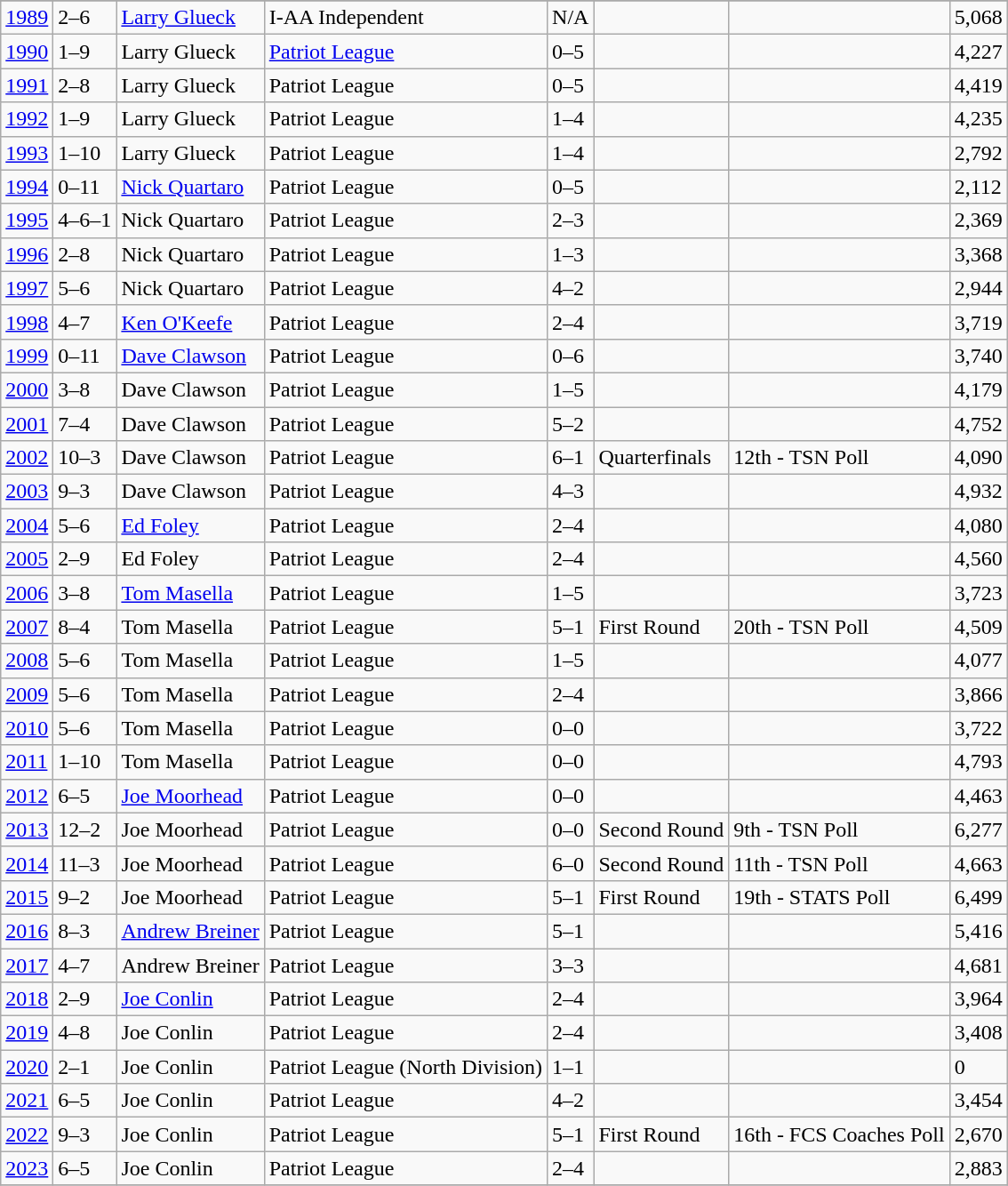<table class="wikitable">
<tr>
</tr>
<tr>
<td><a href='#'>1989</a></td>
<td>2–6</td>
<td><a href='#'>Larry Glueck</a></td>
<td>I-AA Independent</td>
<td>N/A</td>
<td></td>
<td></td>
<td>5,068</td>
</tr>
<tr>
<td><a href='#'>1990</a></td>
<td>1–9</td>
<td>Larry Glueck</td>
<td><a href='#'>Patriot League</a></td>
<td>0–5</td>
<td></td>
<td></td>
<td>4,227</td>
</tr>
<tr>
<td><a href='#'>1991</a></td>
<td>2–8</td>
<td>Larry Glueck</td>
<td>Patriot League</td>
<td>0–5</td>
<td></td>
<td></td>
<td>4,419</td>
</tr>
<tr>
<td><a href='#'>1992</a></td>
<td>1–9</td>
<td>Larry Glueck</td>
<td>Patriot League</td>
<td>1–4</td>
<td></td>
<td></td>
<td>4,235</td>
</tr>
<tr>
<td><a href='#'>1993</a></td>
<td>1–10</td>
<td>Larry Glueck</td>
<td>Patriot League</td>
<td>1–4</td>
<td></td>
<td></td>
<td>2,792</td>
</tr>
<tr>
<td><a href='#'>1994</a></td>
<td>0–11</td>
<td><a href='#'>Nick Quartaro</a></td>
<td>Patriot League</td>
<td>0–5</td>
<td></td>
<td></td>
<td>2,112</td>
</tr>
<tr>
<td><a href='#'>1995</a></td>
<td>4–6–1</td>
<td>Nick Quartaro</td>
<td>Patriot League</td>
<td>2–3</td>
<td></td>
<td></td>
<td>2,369</td>
</tr>
<tr>
<td><a href='#'>1996</a></td>
<td>2–8</td>
<td>Nick Quartaro</td>
<td>Patriot League</td>
<td>1–3</td>
<td></td>
<td></td>
<td>3,368</td>
</tr>
<tr>
<td><a href='#'>1997</a></td>
<td>5–6</td>
<td>Nick Quartaro</td>
<td>Patriot League</td>
<td>4–2</td>
<td></td>
<td></td>
<td>2,944</td>
</tr>
<tr>
<td><a href='#'>1998</a></td>
<td>4–7</td>
<td><a href='#'>Ken O'Keefe</a></td>
<td>Patriot League</td>
<td>2–4</td>
<td></td>
<td></td>
<td>3,719</td>
</tr>
<tr>
<td><a href='#'>1999</a></td>
<td>0–11</td>
<td><a href='#'>Dave Clawson</a></td>
<td>Patriot League</td>
<td>0–6</td>
<td></td>
<td></td>
<td>3,740</td>
</tr>
<tr>
<td><a href='#'>2000</a></td>
<td>3–8</td>
<td>Dave Clawson</td>
<td>Patriot League</td>
<td>1–5</td>
<td></td>
<td></td>
<td>4,179</td>
</tr>
<tr>
<td><a href='#'>2001</a></td>
<td>7–4</td>
<td>Dave Clawson</td>
<td>Patriot League</td>
<td>5–2</td>
<td></td>
<td></td>
<td>4,752</td>
</tr>
<tr>
<td><a href='#'>2002</a></td>
<td>10–3</td>
<td>Dave Clawson</td>
<td>Patriot League</td>
<td>6–1</td>
<td>Quarterfinals</td>
<td>12th - TSN Poll</td>
<td>4,090</td>
</tr>
<tr>
<td><a href='#'>2003</a></td>
<td>9–3</td>
<td>Dave Clawson</td>
<td>Patriot League</td>
<td>4–3</td>
<td></td>
<td></td>
<td>4,932</td>
</tr>
<tr>
<td><a href='#'>2004</a></td>
<td>5–6</td>
<td><a href='#'>Ed Foley</a></td>
<td>Patriot League</td>
<td>2–4</td>
<td></td>
<td></td>
<td>4,080</td>
</tr>
<tr>
<td><a href='#'>2005</a></td>
<td>2–9</td>
<td>Ed Foley</td>
<td>Patriot League</td>
<td>2–4</td>
<td></td>
<td></td>
<td>4,560</td>
</tr>
<tr>
<td><a href='#'>2006</a></td>
<td>3–8</td>
<td><a href='#'>Tom Masella</a></td>
<td>Patriot League</td>
<td>1–5</td>
<td></td>
<td></td>
<td>3,723</td>
</tr>
<tr>
<td><a href='#'>2007</a></td>
<td>8–4</td>
<td>Tom Masella</td>
<td>Patriot League</td>
<td>5–1</td>
<td>First Round</td>
<td>20th - TSN Poll</td>
<td>4,509</td>
</tr>
<tr>
<td><a href='#'>2008</a></td>
<td>5–6</td>
<td>Tom Masella</td>
<td>Patriot League</td>
<td>1–5</td>
<td></td>
<td></td>
<td>4,077</td>
</tr>
<tr>
<td><a href='#'>2009</a></td>
<td>5–6</td>
<td>Tom Masella</td>
<td>Patriot League</td>
<td>2–4</td>
<td></td>
<td></td>
<td>3,866</td>
</tr>
<tr>
<td><a href='#'>2010</a></td>
<td>5–6</td>
<td>Tom Masella</td>
<td>Patriot League</td>
<td>0–0</td>
<td></td>
<td></td>
<td>3,722</td>
</tr>
<tr>
<td><a href='#'>2011</a></td>
<td>1–10</td>
<td>Tom Masella</td>
<td>Patriot League</td>
<td>0–0</td>
<td></td>
<td></td>
<td>4,793</td>
</tr>
<tr>
<td><a href='#'>2012</a></td>
<td>6–5</td>
<td><a href='#'>Joe Moorhead</a></td>
<td>Patriot League</td>
<td>0–0</td>
<td></td>
<td></td>
<td>4,463</td>
</tr>
<tr>
<td><a href='#'>2013</a></td>
<td>12–2</td>
<td>Joe Moorhead</td>
<td>Patriot League</td>
<td>0–0</td>
<td>Second Round</td>
<td>9th - TSN Poll</td>
<td>6,277</td>
</tr>
<tr>
<td><a href='#'>2014</a></td>
<td>11–3</td>
<td>Joe Moorhead</td>
<td>Patriot League</td>
<td>6–0</td>
<td>Second Round</td>
<td>11th - TSN Poll</td>
<td>4,663</td>
</tr>
<tr>
<td><a href='#'>2015</a></td>
<td>9–2</td>
<td>Joe Moorhead</td>
<td>Patriot League</td>
<td>5–1</td>
<td>First Round</td>
<td>19th - STATS Poll</td>
<td>6,499</td>
</tr>
<tr>
<td><a href='#'>2016</a></td>
<td>8–3</td>
<td><a href='#'>Andrew Breiner</a></td>
<td>Patriot League</td>
<td>5–1</td>
<td></td>
<td></td>
<td>5,416</td>
</tr>
<tr>
<td><a href='#'>2017</a></td>
<td>4–7</td>
<td>Andrew Breiner</td>
<td>Patriot League</td>
<td>3–3</td>
<td></td>
<td></td>
<td>4,681</td>
</tr>
<tr>
<td><a href='#'>2018</a></td>
<td>2–9</td>
<td><a href='#'>Joe Conlin</a></td>
<td>Patriot League</td>
<td>2–4</td>
<td></td>
<td></td>
<td>3,964</td>
</tr>
<tr>
<td><a href='#'>2019</a></td>
<td>4–8</td>
<td>Joe Conlin</td>
<td>Patriot League</td>
<td>2–4</td>
<td></td>
<td></td>
<td>3,408</td>
</tr>
<tr>
<td><a href='#'>2020</a></td>
<td>2–1</td>
<td>Joe Conlin</td>
<td>Patriot League (North Division)</td>
<td>1–1</td>
<td></td>
<td></td>
<td>0</td>
</tr>
<tr>
<td><a href='#'>2021</a></td>
<td>6–5</td>
<td>Joe Conlin</td>
<td>Patriot League</td>
<td>4–2</td>
<td></td>
<td></td>
<td>3,454</td>
</tr>
<tr>
<td><a href='#'>2022</a></td>
<td>9–3</td>
<td>Joe Conlin</td>
<td>Patriot League</td>
<td>5–1</td>
<td>First Round</td>
<td>16th - FCS Coaches Poll</td>
<td>2,670</td>
</tr>
<tr>
<td><a href='#'>2023</a></td>
<td>6–5</td>
<td>Joe Conlin</td>
<td>Patriot League</td>
<td>2–4</td>
<td></td>
<td></td>
<td>2,883</td>
</tr>
<tr>
</tr>
</table>
